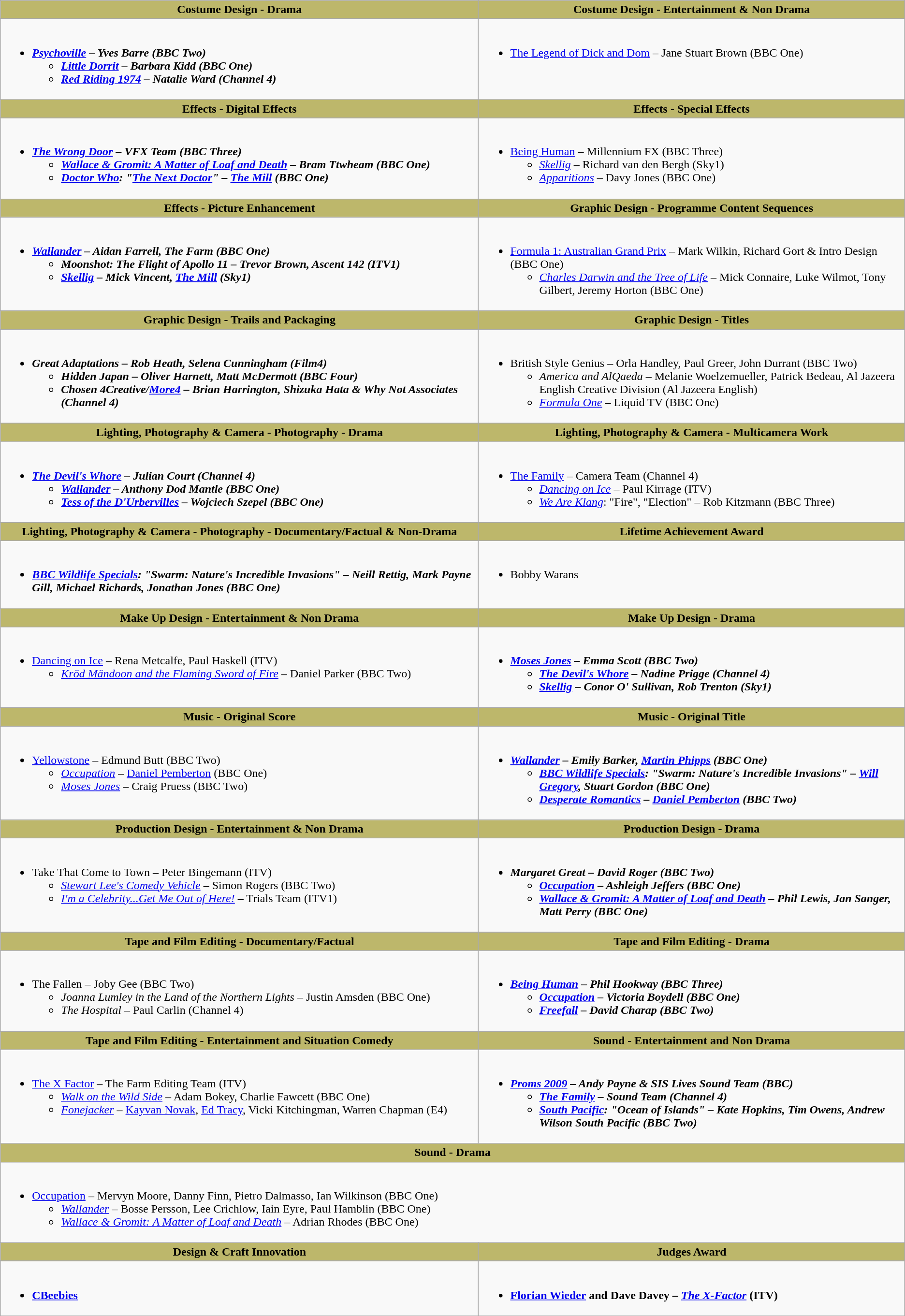<table class=wikitable>
<tr>
<th style="background:#BDB76B;" width:50%">Costume Design - Drama</th>
<th style="background:#BDB76B;" width:50%">Costume Design - Entertainment & Non Drama</th>
</tr>
<tr>
<td valign="top"><br><ul><li><strong><em><a href='#'>Psychoville</a><em> – Yves Barre (BBC Two)<strong><ul><li></em><a href='#'>Little Dorrit</a><em> – Barbara Kidd (BBC One)</li><li></em><a href='#'>Red Riding 1974</a><em> – Natalie Ward (Channel 4)</li></ul></li></ul></td>
<td valign="top"><br><ul><li></em></strong><a href='#'>The Legend of Dick and Dom</a></em> – Jane Stuart Brown (BBC One)</strong></li></ul></td>
</tr>
<tr>
<th style="background:#BDB76B;" width:50%">Effects - Digital Effects</th>
<th style="background:#BDB76B;" width:50%">Effects - Special Effects</th>
</tr>
<tr>
<td valign="top"><br><ul><li><strong><em><a href='#'>The Wrong Door</a><em> – VFX Team (BBC Three)<strong><ul><li></em><a href='#'>Wallace & Gromit: A Matter of Loaf and Death</a><em> – Bram Ttwheam (BBC One)</li><li></em><a href='#'>Doctor Who</a><em>: "<a href='#'>The Next Doctor</a>" – <a href='#'>The Mill</a> (BBC One)</li></ul></li></ul></td>
<td valign="top"><br><ul><li></em></strong><a href='#'>Being Human</a></em> – Millennium FX (BBC Three)</strong><ul><li><em><a href='#'>Skellig</a></em> – Richard van den Bergh (Sky1)</li><li><em><a href='#'>Apparitions</a></em> – Davy Jones (BBC One)</li></ul></li></ul></td>
</tr>
<tr>
<th style="background:#BDB76B;" width:50%">Effects - Picture Enhancement</th>
<th style="background:#BDB76B;" width:50%">Graphic Design - Programme Content Sequences</th>
</tr>
<tr>
<td valign="top"><br><ul><li><strong><em><a href='#'>Wallander</a><em> – Aidan Farrell, The Farm (BBC One)<strong><ul><li></em>Moonshot: The Flight of Apollo 11<em> – Trevor Brown, Ascent 142 (ITV1)</li><li></em><a href='#'>Skellig</a><em> – Mick Vincent, <a href='#'>The Mill</a> (Sky1)</li></ul></li></ul></td>
<td valign="top"><br><ul><li></em></strong><a href='#'>Formula 1: Australian Grand Prix</a></em> – Mark Wilkin, Richard Gort & Intro Design (BBC One)</strong><ul><li><em><a href='#'>Charles Darwin and the Tree of Life</a></em> – Mick Connaire, Luke Wilmot, Tony Gilbert, Jeremy Horton (BBC One)</li></ul></li></ul></td>
</tr>
<tr>
<th style="background:#BDB76B;" width:50%">Graphic Design - Trails and Packaging</th>
<th style="background:#BDB76B;" width:50%">Graphic Design - Titles</th>
</tr>
<tr>
<td valign="top"><br><ul><li><strong><em>Great Adaptations<em> – Rob Heath, Selena Cunningham (Film4)<strong><ul><li></em>Hidden Japan<em> – Oliver Harnett, Matt McDermott (BBC Four)</li><li>Chosen 4Creative/<a href='#'>More4</a> – Brian Harrington, Shizuka Hata & Why Not Associates (Channel 4)</li></ul></li></ul></td>
<td valign="top"><br><ul><li></em></strong>British Style Genius</em> – Orla Handley, Paul Greer, John Durrant (BBC Two)</strong><ul><li><em>America and AlQaeda</em> – Melanie Woelzemueller, Patrick Bedeau, Al Jazeera English Creative Division (Al Jazeera English)</li><li><em><a href='#'>Formula One</a></em> – Liquid TV (BBC One)</li></ul></li></ul></td>
</tr>
<tr>
<th style="background:#BDB76B;" width:50%">Lighting, Photography & Camera - Photography - Drama</th>
<th style="background:#BDB76B;" width:50%">Lighting, Photography & Camera - Multicamera Work</th>
</tr>
<tr>
<td valign="top"><br><ul><li><strong><em><a href='#'>The Devil's Whore</a><em> – Julian Court (Channel 4)<strong><ul><li></em><a href='#'>Wallander</a><em> – Anthony Dod Mantle (BBC One)</li><li></em><a href='#'>Tess of the D'Urbervilles</a><em> – Wojciech Szepel (BBC One)</li></ul></li></ul></td>
<td valign="top"><br><ul><li></em></strong><a href='#'>The Family</a></em> – Camera Team (Channel 4)</strong><ul><li><em><a href='#'>Dancing on Ice</a></em> – Paul Kirrage (ITV)</li><li><em><a href='#'>We Are Klang</a></em>: "Fire", "Election" – Rob Kitzmann (BBC Three)</li></ul></li></ul></td>
</tr>
<tr>
<th style="background:#BDB76B;" width:50%">Lighting, Photography & Camera - Photography - Documentary/Factual & Non-Drama</th>
<th style="background:#BDB76B;" width:50%">Lifetime Achievement Award</th>
</tr>
<tr>
<td valign="top"><br><ul><li><strong><em><a href='#'>BBC Wildlife Specials</a><em>: "Swarm: Nature's Incredible Invasions" – Neill Rettig, Mark Payne Gill, Michael Richards, Jonathan Jones (BBC One)<strong></li></ul></td>
<td valign="top"><br><ul><li></strong>Bobby Warans<strong></li></ul></td>
</tr>
<tr>
<th style="background:#BDB76B;" width:50%">Make Up Design - Entertainment & Non Drama</th>
<th style="background:#BDB76B;" width:50%">Make Up Design - Drama</th>
</tr>
<tr>
<td valign="top"><br><ul><li></em></strong><a href='#'>Dancing on Ice</a></em> – Rena Metcalfe, Paul Haskell (ITV)</strong><ul><li><em><a href='#'>Kröd Mändoon and the Flaming Sword of Fire</a></em> – Daniel Parker (BBC Two)</li></ul></li></ul></td>
<td valign="top"><br><ul><li><strong><em><a href='#'>Moses Jones</a><em> – Emma Scott (BBC Two)<strong><ul><li></em><a href='#'>The Devil's Whore</a><em> – Nadine Prigge (Channel 4)</li><li></em><a href='#'>Skellig</a><em> – Conor O' Sullivan, Rob Trenton (Sky1)</li></ul></li></ul></td>
</tr>
<tr>
<th style="background:#BDB76B;" width:50%">Music - Original Score</th>
<th style="background:#BDB76B;" width:50%">Music - Original Title</th>
</tr>
<tr>
<td valign="top"><br><ul><li></em></strong><a href='#'>Yellowstone</a></em> – Edmund Butt (BBC Two)</strong><ul><li><em><a href='#'>Occupation</a></em> – <a href='#'>Daniel Pemberton</a> (BBC One)</li><li><em><a href='#'>Moses Jones</a></em> – Craig Pruess (BBC Two)</li></ul></li></ul></td>
<td valign="top"><br><ul><li><strong><em><a href='#'>Wallander</a><em> – Emily Barker, <a href='#'>Martin Phipps</a> (BBC One)<strong><ul><li></em><a href='#'>BBC Wildlife Specials</a><em>: "Swarm: Nature's Incredible Invasions" – <a href='#'>Will Gregory</a>, Stuart Gordon (BBC One)</li><li></em><a href='#'>Desperate Romantics</a><em> – <a href='#'>Daniel Pemberton</a> (BBC Two)</li></ul></li></ul></td>
</tr>
<tr>
<th style="background:#BDB76B;" width:50%">Production Design - Entertainment & Non Drama</th>
<th style="background:#BDB76B;" width:50%">Production Design - Drama</th>
</tr>
<tr>
<td valign="top"><br><ul><li></em></strong>Take That Come to Town</em> – Peter Bingemann (ITV)</strong><ul><li><em><a href='#'>Stewart Lee's Comedy Vehicle</a></em> – Simon Rogers (BBC Two)</li><li><em><a href='#'>I'm a Celebrity...Get Me Out of Here!</a></em> – Trials Team (ITV1)</li></ul></li></ul></td>
<td valign="top"><br><ul><li><strong><em>Margaret Great<em> – David Roger (BBC Two)<strong><ul><li></em><a href='#'>Occupation</a><em> – Ashleigh Jeffers (BBC One)</li><li></em><a href='#'>Wallace & Gromit: A Matter of Loaf and Death</a><em> – Phil Lewis, Jan Sanger, Matt Perry (BBC One)</li></ul></li></ul></td>
</tr>
<tr>
<th style="background:#BDB76B;" width:50%">Tape and Film Editing - Documentary/Factual</th>
<th style="background:#BDB76B;" width:50%">Tape and Film Editing - Drama</th>
</tr>
<tr>
<td valign="top"><br><ul><li></em></strong>The Fallen</em> – Joby Gee (BBC Two)</strong><ul><li><em>Joanna Lumley in the Land of the Northern Lights</em> – Justin Amsden (BBC One)</li><li><em>The Hospital</em> – Paul Carlin (Channel 4)</li></ul></li></ul></td>
<td valign="top"><br><ul><li><strong><em><a href='#'>Being Human</a><em> – Phil Hookway (BBC Three)<strong><ul><li></em><a href='#'>Occupation</a><em> – Victoria Boydell (BBC One)</li><li></em><a href='#'>Freefall</a><em> – David Charap (BBC Two)</li></ul></li></ul></td>
</tr>
<tr>
<th style="background:#BDB76B;" width:50%">Tape and Film Editing - Entertainment and Situation Comedy</th>
<th style="background:#BDB76B;" width:50%">Sound - Entertainment and Non Drama</th>
</tr>
<tr>
<td valign="top"><br><ul><li></em></strong><a href='#'>The X Factor</a></em> – The Farm Editing Team (ITV)</strong><ul><li><em><a href='#'>Walk on the Wild Side</a></em> – Adam Bokey, Charlie Fawcett (BBC One)</li><li><em><a href='#'>Fonejacker</a></em> – <a href='#'>Kayvan Novak</a>, <a href='#'>Ed Tracy</a>, Vicki Kitchingman, Warren Chapman (E4)</li></ul></li></ul></td>
<td valign="top"><br><ul><li><strong><em><a href='#'>Proms 2009</a><em> – Andy Payne & SIS Lives Sound Team (BBC)<strong><ul><li></em><a href='#'>The Family</a><em> – Sound Team (Channel 4)</li><li></em><a href='#'>South Pacific</a><em>: "Ocean of Islands" – Kate Hopkins, Tim Owens, Andrew Wilson South Pacific (BBC Two)</li></ul></li></ul></td>
</tr>
<tr>
<th colspan="2" style="background:#BDB76B;" width:50%">Sound - Drama</th>
</tr>
<tr>
<td colspan="2" valign="top"><br><ul><li></em></strong><a href='#'>Occupation</a></em> – Mervyn Moore, Danny Finn, Pietro Dalmasso, Ian Wilkinson (BBC One)</strong><ul><li><em><a href='#'>Wallander</a></em> – Bosse Persson, Lee Crichlow, Iain Eyre, Paul Hamblin (BBC One)</li><li><em><a href='#'>Wallace & Gromit: A Matter of Loaf and Death</a></em> – Adrian Rhodes (BBC One)</li></ul></li></ul></td>
</tr>
<tr>
<th style="background:#BDB76B;" width:50%">Design & Craft Innovation</th>
<th style="background:#BDB76B;" width:50%">Judges Award</th>
</tr>
<tr>
<td valign="top"><br><ul><li><strong><a href='#'>CBeebies</a></strong></li></ul></td>
<td valign="top"><br><ul><li><strong><a href='#'>Florian Wieder</a> and Dave Davey – <em><a href='#'>The X-Factor</a></em> (ITV)</strong></li></ul></td>
</tr>
<tr>
</tr>
</table>
